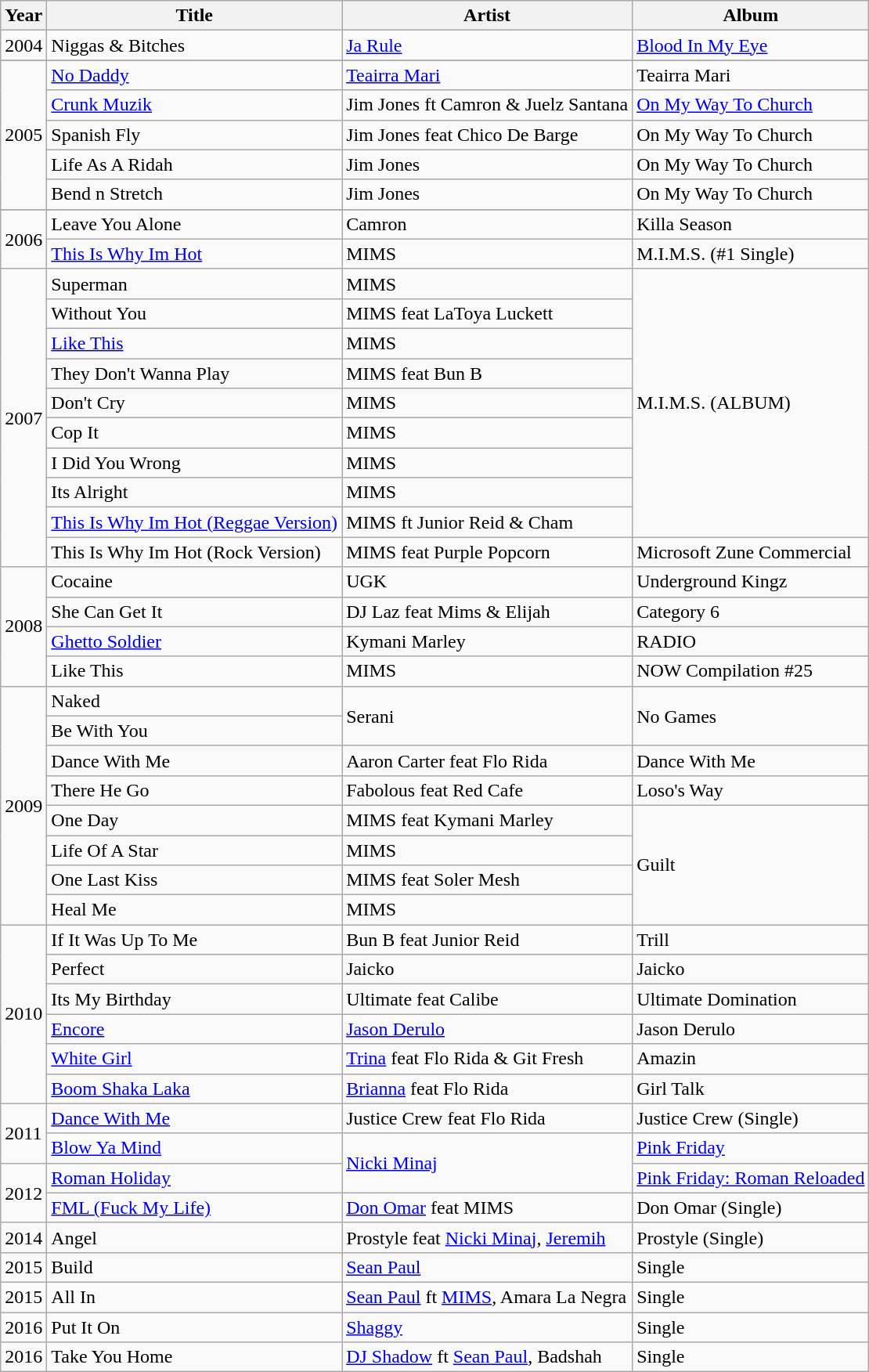<table class="wikitable">
<tr>
<th>Year</th>
<th>Title</th>
<th>Artist</th>
<th>Album</th>
</tr>
<tr>
<td>2004</td>
<td>Niggas & Bitches</td>
<td><a href='#'>Ja Rule</a></td>
<td><a href='#'>Blood In My Eye</a></td>
</tr>
<tr>
</tr>
<tr>
<td rowspan="5">2005</td>
<td><a href='#'>No Daddy</a></td>
<td><a href='#'>Teairra Mari</a></td>
<td>Teairra Mari</td>
</tr>
<tr>
<td><a href='#'>Crunk Muzik</a></td>
<td>Jim Jones ft Camron & Juelz Santana</td>
<td><a href='#'>On My Way To Church</a></td>
</tr>
<tr>
<td>Spanish Fly</td>
<td>Jim Jones feat Chico De Barge</td>
<td>On My Way To Church</td>
</tr>
<tr>
<td>Life As A Ridah</td>
<td>Jim Jones</td>
<td>On My Way To Church</td>
</tr>
<tr>
<td>Bend n Stretch</td>
<td>Jim Jones</td>
<td>On My Way To Church</td>
</tr>
<tr>
</tr>
<tr>
<td rowspan="2">2006</td>
<td>Leave You Alone</td>
<td>Camron</td>
<td>Killa Season</td>
</tr>
<tr>
<td><a href='#'>This Is Why Im Hot</a></td>
<td>MIMS</td>
<td>M.I.M.S. (#1 Single)</td>
</tr>
<tr>
<td rowspan="10">2007</td>
<td>Superman</td>
<td>MIMS</td>
<td rowspan="9">M.I.M.S. (ALBUM)</td>
</tr>
<tr>
<td>Without You</td>
<td>MIMS feat LaToya Luckett</td>
</tr>
<tr>
<td><a href='#'>Like This</a></td>
<td>MIMS</td>
</tr>
<tr>
<td>They Don't Wanna Play</td>
<td>MIMS feat Bun B</td>
</tr>
<tr>
<td>Don't Cry</td>
<td>MIMS</td>
</tr>
<tr>
<td>Cop It</td>
<td>MIMS</td>
</tr>
<tr>
<td>I Did You Wrong</td>
<td>MIMS</td>
</tr>
<tr>
<td>Its Alright</td>
<td>MIMS</td>
</tr>
<tr>
<td><a href='#'>This Is Why Im Hot (Reggae Version)</a></td>
<td>MIMS ft Junior Reid & Cham</td>
</tr>
<tr>
<td>This Is Why Im Hot (Rock Version)</td>
<td>MIMS feat Purple Popcorn</td>
<td>Microsoft Zune Commercial</td>
</tr>
<tr>
<td rowspan="4">2008</td>
<td>Cocaine</td>
<td>UGK</td>
<td>Underground Kingz</td>
</tr>
<tr>
<td>She Can Get It</td>
<td>DJ Laz feat Mims & Elijah</td>
<td>Category 6</td>
</tr>
<tr>
<td><a href='#'>Ghetto Soldier</a></td>
<td>Kymani Marley</td>
<td>RADIO</td>
</tr>
<tr>
<td>Like This</td>
<td>MIMS</td>
<td>NOW Compilation #25</td>
</tr>
<tr>
<td rowspan="8">2009</td>
<td>Naked</td>
<td rowspan="2">Serani</td>
<td rowspan="2">No Games</td>
</tr>
<tr>
<td>Be With You</td>
</tr>
<tr>
<td>Dance With Me</td>
<td>Aaron Carter feat Flo Rida</td>
<td>Dance With Me</td>
</tr>
<tr>
<td>There He Go</td>
<td>Fabolous feat Red Cafe</td>
<td>Loso's Way</td>
</tr>
<tr>
<td>One Day</td>
<td>MIMS feat Kymani Marley</td>
<td rowspan="4">Guilt</td>
</tr>
<tr>
<td>Life Of A Star</td>
<td>MIMS</td>
</tr>
<tr>
<td>One Last Kiss</td>
<td>MIMS feat Soler Mesh</td>
</tr>
<tr>
<td>Heal Me</td>
<td>MIMS</td>
</tr>
<tr>
<td rowspan="6">2010</td>
<td>If It Was Up To Me</td>
<td>Bun B feat Junior Reid</td>
<td>Trill</td>
</tr>
<tr>
<td>Perfect</td>
<td>Jaicko</td>
<td>Jaicko</td>
</tr>
<tr>
<td>Its My Birthday</td>
<td>Ultimate feat Calibe</td>
<td>Ultimate Domination</td>
</tr>
<tr>
<td><a href='#'>Encore</a></td>
<td><a href='#'>Jason Derulo</a></td>
<td>Jason Derulo</td>
</tr>
<tr>
<td><a href='#'>White Girl</a></td>
<td><a href='#'>Trina</a> feat Flo Rida & Git Fresh</td>
<td>Amazin</td>
</tr>
<tr>
<td><a href='#'>Boom Shaka Laka</a></td>
<td><a href='#'>Brianna</a> feat Flo Rida</td>
<td>Girl Talk</td>
</tr>
<tr>
<td rowspan="2">2011</td>
<td><a href='#'>Dance With Me</a></td>
<td>Justice Crew feat Flo Rida</td>
<td>Justice Crew (Single)</td>
</tr>
<tr>
<td><a href='#'>Blow Ya Mind</a></td>
<td rowspan="2"><a href='#'>Nicki Minaj</a></td>
<td><a href='#'>Pink Friday</a></td>
</tr>
<tr>
<td rowspan="2">2012</td>
<td><a href='#'>Roman Holiday</a></td>
<td><a href='#'>Pink Friday: Roman Reloaded</a></td>
</tr>
<tr>
<td><a href='#'>FML (Fuck My Life)</a></td>
<td><a href='#'>Don Omar</a> feat MIMS</td>
<td>Don Omar (Single)</td>
</tr>
<tr>
<td>2014</td>
<td>Angel</td>
<td>Prostyle feat <a href='#'>Nicki Minaj</a>, <a href='#'>Jeremih</a></td>
<td>Prostyle (Single)</td>
</tr>
<tr>
<td>2015</td>
<td>Build</td>
<td><a href='#'>Sean Paul</a></td>
<td>Single</td>
</tr>
<tr>
<td>2015</td>
<td>All In</td>
<td><a href='#'>Sean Paul</a> ft <a href='#'>MIMS</a>, Amara La Negra</td>
<td>Single</td>
</tr>
<tr>
<td>2016</td>
<td>Put It On</td>
<td><a href='#'>Shaggy</a></td>
<td>Single</td>
</tr>
<tr>
<td>2016</td>
<td>Take You Home</td>
<td><a href='#'>DJ Shadow</a> ft <a href='#'>Sean Paul</a>, Badshah</td>
<td>Single</td>
</tr>
</table>
